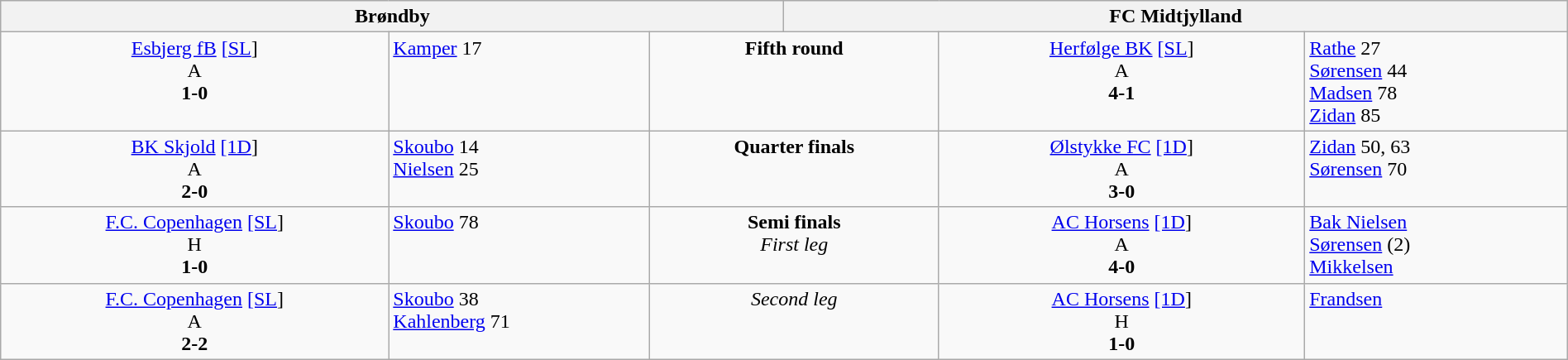<table width=100% border=0 class=wikitable>
<tr valign=top>
<th colspan=3 width=45%>Brøndby</th>
<th colspan=3 width=45%>FC Midtjylland</th>
</tr>
<tr valign=top align=center>
<td><a href='#'>Esbjerg fB</a> <a href='#'>[SL</a>]<br>A<br><strong>1-0</strong></td>
<td align=left><a href='#'>Kamper</a> 17</td>
<td colspan=2><strong>Fifth round</strong></td>
<td><a href='#'>Herfølge BK</a> <a href='#'>[SL</a>]<br>A<br><strong>4-1</strong></td>
<td align=left><a href='#'>Rathe</a> 27<br><a href='#'>Sørensen</a> 44<br><a href='#'>Madsen</a> 78<br><a href='#'>Zidan</a> 85</td>
</tr>
<tr valign=top align=center>
<td><a href='#'>BK Skjold</a> <a href='#'>[1D</a>]<br>A<br><strong>2-0</strong></td>
<td align=left><a href='#'>Skoubo</a> 14<br><a href='#'>Nielsen</a> 25</td>
<td colspan=2><strong>Quarter finals</strong></td>
<td><a href='#'>Ølstykke FC</a> <a href='#'>[1D</a>]<br>A<br><strong>3-0</strong></td>
<td align=left><a href='#'>Zidan</a> 50, 63<br><a href='#'>Sørensen</a> 70</td>
</tr>
<tr valign=top align=center>
<td><a href='#'>F.C. Copenhagen</a> <a href='#'>[SL</a>]<br>H<br><strong>1-0</strong></td>
<td align=left><a href='#'>Skoubo</a> 78</td>
<td colspan=2><strong>Semi finals</strong><br><em>First leg</em></td>
<td><a href='#'>AC Horsens</a> <a href='#'>[1D</a>]<br>A<br><strong>4-0</strong></td>
<td align=left><a href='#'>Bak Nielsen</a><br><a href='#'>Sørensen</a> (2)<br><a href='#'>Mikkelsen</a></td>
</tr>
<tr valign=top align=center>
<td><a href='#'>F.C. Copenhagen</a> <a href='#'>[SL</a>]<br>A<br><strong>2-2</strong></td>
<td align=left><a href='#'>Skoubo</a> 38<br><a href='#'>Kahlenberg</a> 71</td>
<td colspan=2><em>Second leg</em></td>
<td><a href='#'>AC Horsens</a> <a href='#'>[1D</a>]<br>H<br><strong>1-0</strong></td>
<td align=left><a href='#'>Frandsen</a></td>
</tr>
</table>
